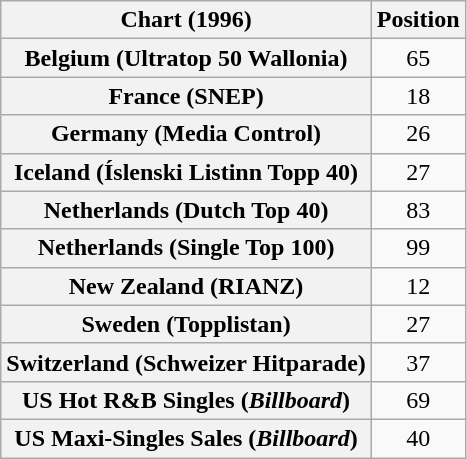<table class="wikitable sortable plainrowheaders" style="text-align:center">
<tr>
<th scope="col">Chart (1996)</th>
<th scope="col">Position</th>
</tr>
<tr>
<th scope="row">Belgium (Ultratop 50 Wallonia)</th>
<td>65</td>
</tr>
<tr>
<th scope="row">France (SNEP)</th>
<td>18</td>
</tr>
<tr>
<th scope="row">Germany (Media Control)</th>
<td>26</td>
</tr>
<tr>
<th scope="row">Iceland (Íslenski Listinn Topp 40)</th>
<td>27</td>
</tr>
<tr>
<th scope="row">Netherlands (Dutch Top 40)</th>
<td>83</td>
</tr>
<tr>
<th scope="row">Netherlands (Single Top 100)</th>
<td>99</td>
</tr>
<tr>
<th scope="row">New Zealand (RIANZ)</th>
<td>12</td>
</tr>
<tr>
<th scope="row">Sweden (Topplistan)</th>
<td>27</td>
</tr>
<tr>
<th scope="row">Switzerland (Schweizer Hitparade)</th>
<td>37</td>
</tr>
<tr>
<th scope="row">US Hot R&B Singles (<em>Billboard</em>)</th>
<td>69</td>
</tr>
<tr>
<th scope="row">US Maxi-Singles Sales (<em>Billboard</em>)</th>
<td>40</td>
</tr>
</table>
